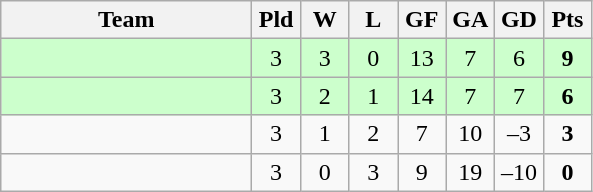<table class="wikitable" style="text-align:center;">
<tr>
<th width=160>Team</th>
<th width=25>Pld</th>
<th width=25>W</th>
<th width=25>L</th>
<th width=25>GF</th>
<th width=25>GA</th>
<th width=25>GD</th>
<th width=25>Pts</th>
</tr>
<tr bgcolor=#ccffcc>
<td align=left></td>
<td>3</td>
<td>3</td>
<td>0</td>
<td>13</td>
<td>7</td>
<td>6</td>
<td><strong>9</strong></td>
</tr>
<tr bgcolor=#ccffcc>
<td align=left></td>
<td>3</td>
<td>2</td>
<td>1</td>
<td>14</td>
<td>7</td>
<td>7</td>
<td><strong>6</strong></td>
</tr>
<tr>
<td align=left></td>
<td>3</td>
<td>1</td>
<td>2</td>
<td>7</td>
<td>10</td>
<td>–3</td>
<td><strong>3</strong></td>
</tr>
<tr>
<td align=left></td>
<td>3</td>
<td>0</td>
<td>3</td>
<td>9</td>
<td>19</td>
<td>–10</td>
<td><strong>0</strong></td>
</tr>
</table>
